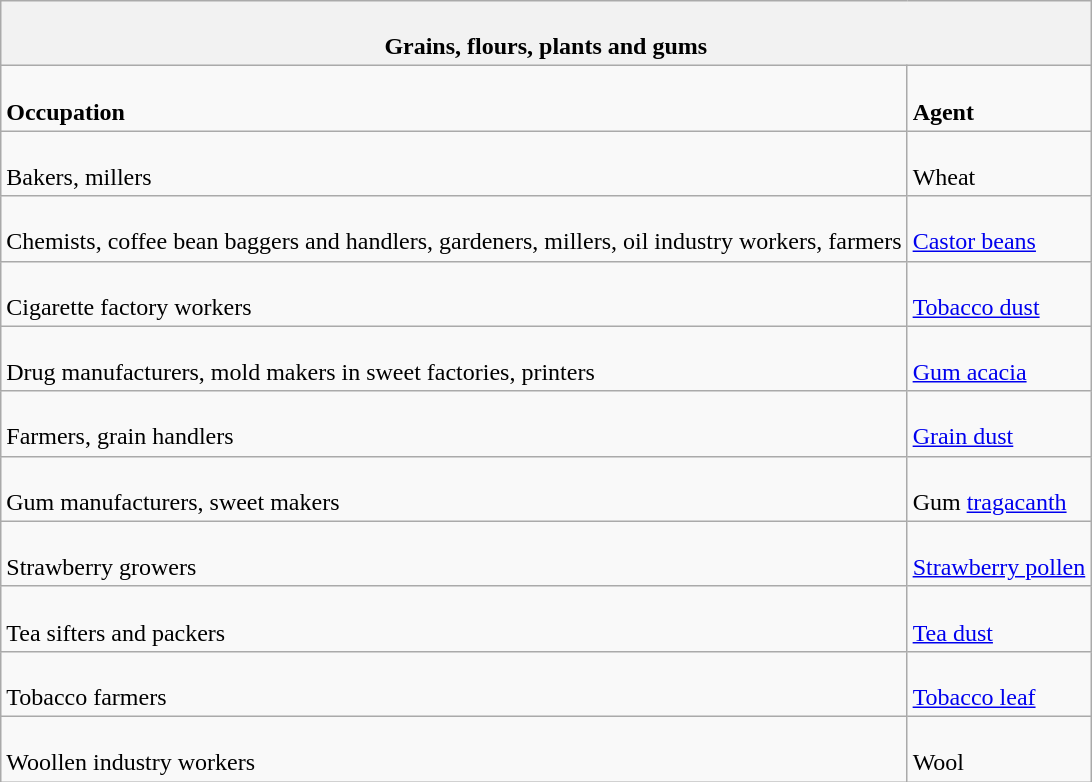<table class="wikitable">
<tr>
<th colspan=2><br><strong>Grains, flours, plants and gums</strong></th>
</tr>
<tr>
<td><br><strong>Occupation</strong></td>
<td><br><strong>Agent</strong></td>
</tr>
<tr>
<td><br>Bakers, millers</td>
<td><br>Wheat</td>
</tr>
<tr>
<td><br>Chemists, coffee bean baggers and handlers, gardeners, millers, oil industry workers, farmers</td>
<td><br><a href='#'>Castor beans</a></td>
</tr>
<tr>
<td><br>Cigarette factory workers</td>
<td><br><a href='#'>Tobacco dust</a></td>
</tr>
<tr>
<td><br>Drug manufacturers, mold makers in sweet factories, printers</td>
<td><br><a href='#'>Gum acacia</a></td>
</tr>
<tr>
<td><br>Farmers, grain handlers</td>
<td><br><a href='#'>Grain dust</a></td>
</tr>
<tr>
<td><br>Gum manufacturers, sweet makers</td>
<td><br>Gum <a href='#'>tragacanth</a></td>
</tr>
<tr>
<td><br>Strawberry growers</td>
<td><br><a href='#'>Strawberry pollen</a></td>
</tr>
<tr>
<td><br>Tea sifters and packers</td>
<td><br><a href='#'>Tea dust</a></td>
</tr>
<tr>
<td><br>Tobacco farmers</td>
<td><br><a href='#'>Tobacco leaf</a></td>
</tr>
<tr>
<td><br>Woollen industry workers</td>
<td><br>Wool</td>
</tr>
</table>
